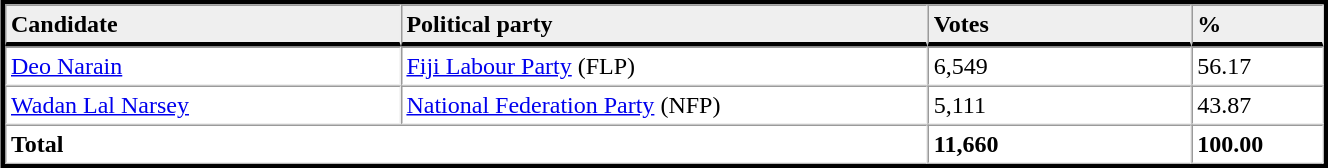<table table width="70%" border="1" align="center" cellpadding=3 cellspacing=0 style="margin:5px; border:3px solid;">
<tr>
<td td width="30%" style="border-bottom:3px solid; background:#efefef;"><strong>Candidate</strong></td>
<td td width="40%" style="border-bottom:3px solid; background:#efefef;"><strong>Political party</strong></td>
<td td width="20%" style="border-bottom:3px solid; background:#efefef;"><strong>Votes</strong></td>
<td td width="10%" style="border-bottom:3px solid; background:#efefef;"><strong>%</strong></td>
</tr>
<tr>
<td><a href='#'>Deo Narain</a></td>
<td><a href='#'>Fiji Labour Party</a> (FLP)</td>
<td>6,549</td>
<td>56.17</td>
</tr>
<tr>
<td><a href='#'>Wadan Lal Narsey</a></td>
<td><a href='#'>National Federation Party</a> (NFP)</td>
<td>5,111</td>
<td>43.87</td>
</tr>
<tr>
<td colspan=2><strong>Total</strong></td>
<td><strong>11,660</strong></td>
<td><strong>100.00</strong></td>
</tr>
<tr>
</tr>
</table>
